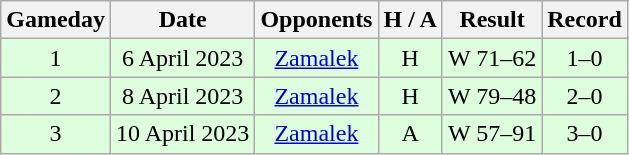<table class="wikitable" style="text-align:center">
<tr>
<th>Gameday</th>
<th>Date</th>
<th>Opponents</th>
<th>H / A</th>
<th>Result</th>
<th>Record</th>
</tr>
<tr bgcolor="#dfd">
<td>1</td>
<td>6 April 2023</td>
<td><a href='#'>Zamalek</a></td>
<td>H</td>
<td>W  71–62</td>
<td>1–0</td>
</tr>
<tr bgcolor="#dfd">
<td>2</td>
<td>8 April 2023</td>
<td><a href='#'>Zamalek</a></td>
<td>H</td>
<td>W 79–48</td>
<td>2–0</td>
</tr>
<tr bgcolor="#dfd">
<td>3</td>
<td>10 April 2023</td>
<td><a href='#'>Zamalek</a></td>
<td>A</td>
<td>W 57–91</td>
<td>3–0</td>
</tr>
</table>
